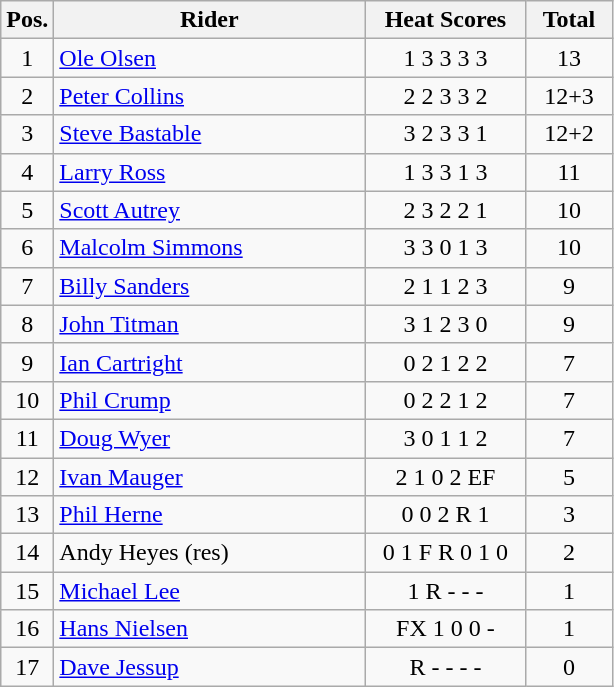<table class=wikitable>
<tr>
<th width=25px>Pos.</th>
<th width=200px>Rider</th>
<th width=100px>Heat Scores</th>
<th width=50px>Total</th>
</tr>
<tr align=center >
<td>1</td>
<td align=left> <a href='#'>Ole Olsen</a></td>
<td>1	3	3	3	3</td>
<td>13</td>
</tr>
<tr align=center>
<td>2</td>
<td align=left> <a href='#'>Peter Collins</a></td>
<td>2	2	3	3	2</td>
<td>12+3</td>
</tr>
<tr align=center>
<td>3</td>
<td align=left> <a href='#'>Steve Bastable</a></td>
<td>3	2	3	3	1</td>
<td>12+2</td>
</tr>
<tr align=center>
<td>4</td>
<td align=left> <a href='#'>Larry Ross</a></td>
<td>1	3	3	1	3</td>
<td>11</td>
</tr>
<tr align=center>
<td>5</td>
<td align=left> <a href='#'>Scott Autrey</a></td>
<td>2	3	2	2	1</td>
<td>10</td>
</tr>
<tr align=center>
<td>6</td>
<td align=left> <a href='#'>Malcolm Simmons</a></td>
<td>3	3	0	1	3</td>
<td>10</td>
</tr>
<tr align=center>
<td>7</td>
<td align=left> <a href='#'>Billy Sanders</a></td>
<td>2	1	1	2	3</td>
<td>9</td>
</tr>
<tr align=center>
<td>8</td>
<td align=left> <a href='#'>John Titman</a></td>
<td>3	1	2	3	0</td>
<td>9</td>
</tr>
<tr align=center>
<td>9</td>
<td align=left> <a href='#'>Ian Cartright</a></td>
<td>0	2	1	2	2</td>
<td>7</td>
</tr>
<tr align=center>
<td>10</td>
<td align=left> <a href='#'>Phil Crump</a></td>
<td>0	2	2	1	2</td>
<td>7</td>
</tr>
<tr align=center>
<td>11</td>
<td align=left> <a href='#'>Doug Wyer</a></td>
<td>3	0	1	1	2</td>
<td>7</td>
</tr>
<tr align=center>
<td>12</td>
<td align=left> <a href='#'>Ivan Mauger</a></td>
<td>2	1	0	2	EF</td>
<td>5</td>
</tr>
<tr align=center>
<td>13</td>
<td align=left> <a href='#'>Phil Herne</a></td>
<td>0	0	2	R	1</td>
<td>3</td>
</tr>
<tr align=center>
<td>14</td>
<td align=left> Andy Heyes (res)</td>
<td>0	1	F	R	0	1	0</td>
<td>2</td>
</tr>
<tr align=center>
<td>15</td>
<td align=left> <a href='#'>Michael Lee</a></td>
<td>1	R - -	-</td>
<td>1</td>
</tr>
<tr align=center>
<td>16</td>
<td align=left> <a href='#'>Hans Nielsen</a></td>
<td>FX	1	0	0	-</td>
<td>1</td>
</tr>
<tr align=center>
<td>17</td>
<td align=left> <a href='#'>Dave Jessup</a></td>
<td>R - -	-	-</td>
<td>0</td>
</tr>
</table>
